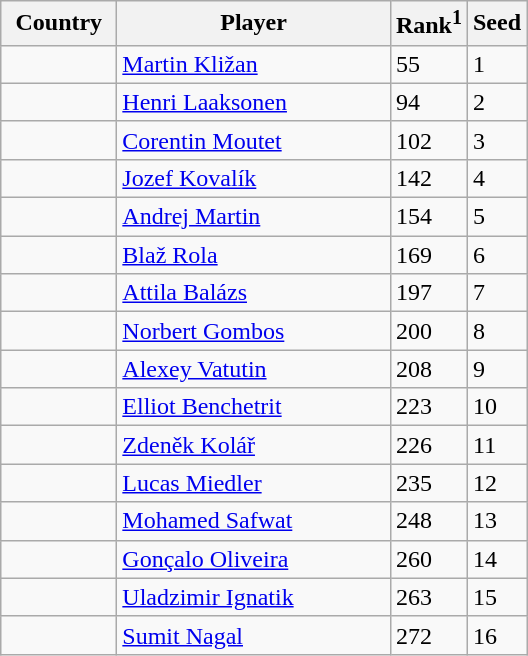<table class="sortable wikitable">
<tr>
<th width="70">Country</th>
<th width="175">Player</th>
<th>Rank<sup>1</sup></th>
<th>Seed</th>
</tr>
<tr>
<td></td>
<td><a href='#'>Martin Kližan</a></td>
<td>55</td>
<td>1</td>
</tr>
<tr>
<td></td>
<td><a href='#'>Henri Laaksonen</a></td>
<td>94</td>
<td>2</td>
</tr>
<tr>
<td></td>
<td><a href='#'>Corentin Moutet</a></td>
<td>102</td>
<td>3</td>
</tr>
<tr>
<td></td>
<td><a href='#'>Jozef Kovalík</a></td>
<td>142</td>
<td>4</td>
</tr>
<tr>
<td></td>
<td><a href='#'>Andrej Martin</a></td>
<td>154</td>
<td>5</td>
</tr>
<tr>
<td></td>
<td><a href='#'>Blaž Rola</a></td>
<td>169</td>
<td>6</td>
</tr>
<tr>
<td></td>
<td><a href='#'>Attila Balázs</a></td>
<td>197</td>
<td>7</td>
</tr>
<tr>
<td></td>
<td><a href='#'>Norbert Gombos</a></td>
<td>200</td>
<td>8</td>
</tr>
<tr>
<td></td>
<td><a href='#'>Alexey Vatutin</a></td>
<td>208</td>
<td>9</td>
</tr>
<tr>
<td></td>
<td><a href='#'>Elliot Benchetrit</a></td>
<td>223</td>
<td>10</td>
</tr>
<tr>
<td></td>
<td><a href='#'>Zdeněk Kolář</a></td>
<td>226</td>
<td>11</td>
</tr>
<tr>
<td></td>
<td><a href='#'>Lucas Miedler</a></td>
<td>235</td>
<td>12</td>
</tr>
<tr>
<td></td>
<td><a href='#'>Mohamed Safwat</a></td>
<td>248</td>
<td>13</td>
</tr>
<tr>
<td></td>
<td><a href='#'>Gonçalo Oliveira</a></td>
<td>260</td>
<td>14</td>
</tr>
<tr>
<td></td>
<td><a href='#'>Uladzimir Ignatik</a></td>
<td>263</td>
<td>15</td>
</tr>
<tr>
<td></td>
<td><a href='#'>Sumit Nagal</a></td>
<td>272</td>
<td>16</td>
</tr>
</table>
